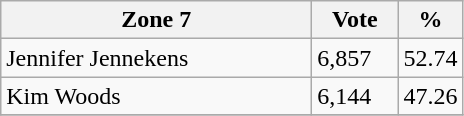<table class="wikitable">
<tr>
<th bgcolor="#DDDDFF" width="200px">Zone 7</th>
<th bgcolor="#DDDDFF" width="50px">Vote</th>
<th bgcolor="#DDDDFF" width="30px">%</th>
</tr>
<tr>
<td>Jennifer Jennekens</td>
<td>6,857</td>
<td>52.74</td>
</tr>
<tr>
<td>Kim Woods</td>
<td>6,144</td>
<td>47.26</td>
</tr>
<tr>
</tr>
</table>
